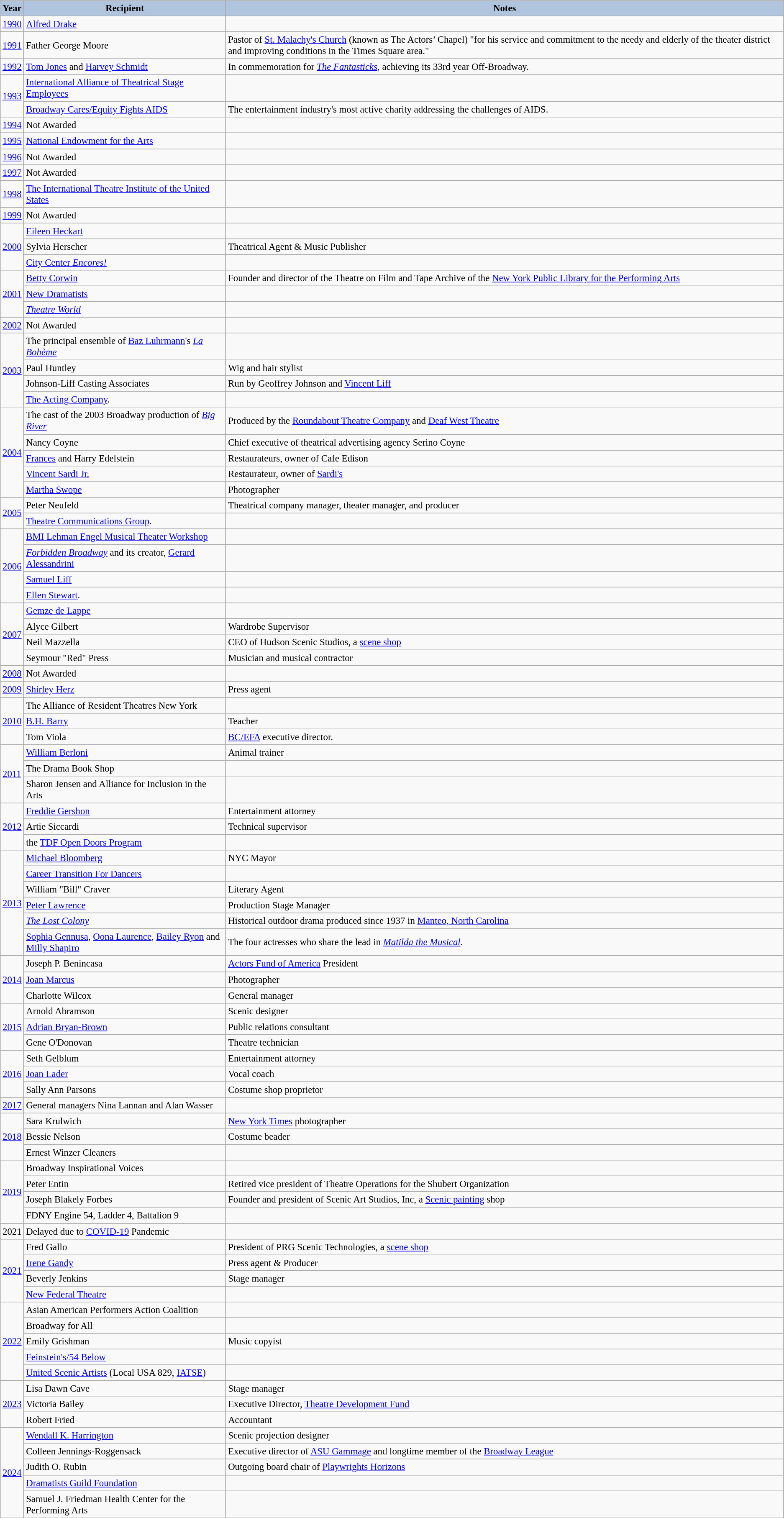<table class="wikitable sortable" style="font-size: 95%;">
<tr>
<th scope="col" style="background:#B0C4DE;">Year</th>
<th scope="col" style="background:#B0C4DE;">Recipient</th>
<th scope="col" style="background:#B0C4DE;">Notes</th>
</tr>
<tr>
<td><a href='#'>1990</a></td>
<td><a href='#'>Alfred Drake</a></td>
<td></td>
</tr>
<tr>
<td><a href='#'>1991</a></td>
<td>Father George Moore</td>
<td>Pastor of <a href='#'>St. Malachy's Church</a> (known as The Actors’ Chapel) "for his service and commitment to the needy and elderly of the theater district and improving conditions in the Times Square area."</td>
</tr>
<tr>
<td><a href='#'>1992</a></td>
<td><a href='#'>Tom Jones</a> and <a href='#'>Harvey Schmidt</a></td>
<td>In commemoration for <em><a href='#'>The Fantasticks</a></em>, achieving its 33rd year Off-Broadway.</td>
</tr>
<tr>
<td rowspan="2"><a href='#'>1993</a></td>
<td><a href='#'>International Alliance of Theatrical Stage Employees</a></td>
<td></td>
</tr>
<tr>
<td><a href='#'>Broadway Cares/Equity Fights AIDS</a></td>
<td>The entertainment industry's most active charity addressing the challenges of AIDS.</td>
</tr>
<tr>
<td><a href='#'>1994</a></td>
<td>Not Awarded</td>
<td></td>
</tr>
<tr>
<td><a href='#'>1995</a></td>
<td><a href='#'>National Endowment for the Arts</a></td>
<td></td>
</tr>
<tr>
<td><a href='#'>1996</a></td>
<td>Not Awarded</td>
<td></td>
</tr>
<tr>
<td><a href='#'>1997</a></td>
<td>Not Awarded</td>
<td></td>
</tr>
<tr>
<td><a href='#'>1998</a></td>
<td><a href='#'>The International Theatre Institute of the United States</a></td>
<td></td>
</tr>
<tr>
<td><a href='#'>1999</a></td>
<td>Not Awarded</td>
<td></td>
</tr>
<tr>
<td rowspan="3"><a href='#'>2000</a></td>
<td><a href='#'>Eileen Heckart</a></td>
<td></td>
</tr>
<tr>
<td>Sylvia Herscher</td>
<td>Theatrical Agent & Music Publisher</td>
</tr>
<tr>
<td><a href='#'>City Center <em>Encores!</em></a></td>
<td></td>
</tr>
<tr>
<td rowspan="3"><a href='#'>2001</a></td>
<td><a href='#'>Betty Corwin</a></td>
<td>Founder and director of the Theatre on Film and Tape Archive of the <a href='#'>New York Public Library for the Performing Arts</a></td>
</tr>
<tr>
<td><a href='#'>New Dramatists</a></td>
<td></td>
</tr>
<tr>
<td><em><a href='#'>Theatre World</a></em></td>
<td></td>
</tr>
<tr>
<td><a href='#'>2002</a></td>
<td>Not Awarded</td>
<td></td>
</tr>
<tr>
<td rowspan="4"><a href='#'>2003</a></td>
<td>The principal ensemble of <a href='#'>Baz Luhrmann</a>'s <em><a href='#'>La Bohème</a></em></td>
<td></td>
</tr>
<tr>
<td>Paul Huntley</td>
<td>Wig and hair stylist</td>
</tr>
<tr>
<td>Johnson-Liff Casting Associates</td>
<td>Run by Geoffrey Johnson and <a href='#'>Vincent Liff</a></td>
</tr>
<tr>
<td><a href='#'>The Acting Company</a>.</td>
<td></td>
</tr>
<tr>
<td rowspan="5"><a href='#'>2004</a></td>
<td>The cast of the 2003 Broadway production of <em><a href='#'>Big River</a></em></td>
<td>Produced by the <a href='#'>Roundabout Theatre Company</a> and <a href='#'>Deaf West Theatre</a></td>
</tr>
<tr>
<td>Nancy Coyne</td>
<td>Chief executive of theatrical advertising agency Serino Coyne</td>
</tr>
<tr>
<td><a href='#'>Frances</a> and Harry Edelstein</td>
<td>Restaurateurs, owner of Cafe Edison</td>
</tr>
<tr>
<td><a href='#'>Vincent Sardi Jr.</a></td>
<td>Restaurateur, owner of <a href='#'>Sardi's</a></td>
</tr>
<tr>
<td><a href='#'>Martha Swope</a></td>
<td>Photographer</td>
</tr>
<tr>
<td rowspan="2"><a href='#'>2005</a></td>
<td>Peter Neufeld</td>
<td>Theatrical company manager, theater manager, and producer</td>
</tr>
<tr>
<td><a href='#'>Theatre Communications Group</a>.</td>
<td></td>
</tr>
<tr>
<td rowspan="4"><a href='#'>2006</a></td>
<td><a href='#'>BMI Lehman Engel Musical Theater Workshop</a></td>
<td></td>
</tr>
<tr>
<td><em><a href='#'>Forbidden Broadway</a></em> and its creator, <a href='#'>Gerard Alessandrini</a></td>
<td></td>
</tr>
<tr>
<td><a href='#'>Samuel Liff</a></td>
<td></td>
</tr>
<tr>
<td><a href='#'>Ellen Stewart</a>.</td>
<td></td>
</tr>
<tr>
<td rowspan="4"><a href='#'>2007</a></td>
<td><a href='#'>Gemze de Lappe</a></td>
<td></td>
</tr>
<tr>
<td>Alyce Gilbert</td>
<td>Wardrobe Supervisor</td>
</tr>
<tr>
<td>Neil Mazzella</td>
<td>CEO of Hudson Scenic Studios, a <a href='#'>scene shop</a></td>
</tr>
<tr>
<td>Seymour "Red" Press</td>
<td>Musician and musical contractor  </td>
</tr>
<tr>
<td><a href='#'>2008</a></td>
<td>Not Awarded</td>
<td></td>
</tr>
<tr>
<td><a href='#'>2009</a></td>
<td><a href='#'>Shirley Herz</a></td>
<td>Press agent  </td>
</tr>
<tr>
<td rowspan="3"><a href='#'>2010</a></td>
<td>The Alliance of Resident Theatres New York</td>
<td></td>
</tr>
<tr>
<td><a href='#'>B.H. Barry</a></td>
<td>Teacher</td>
</tr>
<tr>
<td>Tom Viola</td>
<td><a href='#'>BC/EFA</a> executive director.</td>
</tr>
<tr>
<td rowspan="3"><a href='#'>2011</a></td>
<td><a href='#'>William Berloni</a></td>
<td>Animal trainer</td>
</tr>
<tr>
<td>The Drama Book Shop</td>
<td></td>
</tr>
<tr>
<td>Sharon Jensen and Alliance for Inclusion in the Arts</td>
<td></td>
</tr>
<tr>
<td rowspan="3"><a href='#'>2012</a></td>
<td><a href='#'>Freddie Gershon</a></td>
<td>Entertainment attorney</td>
</tr>
<tr>
<td>Artie Siccardi</td>
<td>Technical supervisor</td>
</tr>
<tr>
<td>the <a href='#'>TDF Open Doors Program</a></td>
<td></td>
</tr>
<tr>
<td rowspan="6"><a href='#'>2013</a></td>
<td><a href='#'>Michael Bloomberg</a></td>
<td>NYC Mayor</td>
</tr>
<tr>
<td><a href='#'>Career Transition For Dancers</a></td>
<td></td>
</tr>
<tr>
<td>William "Bill" Craver</td>
<td>Literary Agent</td>
</tr>
<tr>
<td><a href='#'>Peter Lawrence</a></td>
<td>Production Stage Manager</td>
</tr>
<tr>
<td><a href='#'><em>The Lost Colony</em></a></td>
<td>Historical outdoor drama produced since 1937 in <a href='#'>Manteo, North Carolina</a></td>
</tr>
<tr>
<td><a href='#'>Sophia Gennusa</a>, <a href='#'>Oona Laurence</a>, <a href='#'>Bailey Ryon</a> and <a href='#'>Milly Shapiro</a></td>
<td>The four actresses who share the lead in <em><a href='#'>Matilda the Musical</a></em>.</td>
</tr>
<tr>
<td rowspan="3"><a href='#'>2014</a></td>
<td>Joseph P. Benincasa</td>
<td><a href='#'>Actors Fund of America</a> President</td>
</tr>
<tr>
<td><a href='#'>Joan Marcus</a></td>
<td>Photographer</td>
</tr>
<tr>
<td>Charlotte Wilcox</td>
<td>General manager  </td>
</tr>
<tr>
<td rowspan="3"><a href='#'>2015</a></td>
<td>Arnold Abramson</td>
<td>Scenic designer</td>
</tr>
<tr>
<td><a href='#'>Adrian Bryan-Brown</a></td>
<td>Public relations consultant</td>
</tr>
<tr>
<td>Gene O'Donovan</td>
<td>Theatre technician  </td>
</tr>
<tr>
<td rowspan="3"><a href='#'>2016</a></td>
<td>Seth Gelblum</td>
<td>Entertainment attorney</td>
</tr>
<tr>
<td><a href='#'>Joan Lader</a></td>
<td>Vocal coach</td>
</tr>
<tr>
<td>Sally Ann Parsons</td>
<td>Costume shop proprietor  </td>
</tr>
<tr>
<td><a href='#'>2017</a></td>
<td>General managers Nina Lannan and Alan Wasser</td>
<td></td>
</tr>
<tr>
<td rowspan="3"><a href='#'>2018</a></td>
<td>Sara Krulwich</td>
<td><a href='#'>New York Times</a> photographer</td>
</tr>
<tr>
<td>Bessie Nelson</td>
<td>Costume beader</td>
</tr>
<tr>
<td>Ernest Winzer Cleaners </td>
<td></td>
</tr>
<tr>
<td rowspan="4"><a href='#'>2019</a></td>
<td>Broadway Inspirational Voices</td>
<td></td>
</tr>
<tr>
<td>Peter Entin</td>
<td>Retired vice president of Theatre Operations for the Shubert Organization</td>
</tr>
<tr>
<td>Joseph Blakely Forbes</td>
<td>Founder and president of Scenic Art Studios, Inc, a <a href='#'>Scenic painting</a> shop</td>
</tr>
<tr>
<td>FDNY Engine 54, Ladder 4, Battalion 9</td>
<td></td>
</tr>
<tr>
<td>2021</td>
<td>Delayed due to <a href='#'>COVID-19</a> Pandemic</td>
<td></td>
</tr>
<tr>
<td rowspan="4"><a href='#'>2021</a></td>
<td>Fred Gallo</td>
<td>President of PRG Scenic Technologies, a <a href='#'>scene shop</a></td>
</tr>
<tr>
<td><a href='#'>Irene Gandy</a></td>
<td>Press agent & Producer</td>
</tr>
<tr>
<td>Beverly Jenkins</td>
<td>Stage manager</td>
</tr>
<tr>
<td><a href='#'>New Federal Theatre</a></td>
<td></td>
</tr>
<tr>
<td rowspan="5"><a href='#'>2022</a></td>
<td>Asian American Performers Action Coalition</td>
<td></td>
</tr>
<tr>
<td>Broadway for All</td>
<td></td>
</tr>
<tr>
<td>Emily Grishman</td>
<td>Music copyist</td>
</tr>
<tr>
<td><a href='#'>Feinstein's/54 Below</a></td>
<td></td>
</tr>
<tr>
<td><a href='#'>United Scenic Artists</a> (Local USA 829, <a href='#'>IATSE</a>) </td>
<td></td>
</tr>
<tr>
<td rowspan="3"><a href='#'>2023</a></td>
<td>Lisa Dawn Cave</td>
<td>Stage manager</td>
</tr>
<tr>
<td>Victoria Bailey</td>
<td>Executive Director, <a href='#'>Theatre Development Fund</a></td>
</tr>
<tr>
<td>Robert Fried</td>
<td>Accountant</td>
</tr>
<tr>
<td rowspan="5"><a href='#'>2024</a></td>
<td><a href='#'>Wendall K. Harrington</a></td>
<td>Scenic projection designer</td>
</tr>
<tr>
<td>Colleen Jennings-Roggensack</td>
<td>Executive director of <a href='#'>ASU Gammage</a> and longtime member of the <a href='#'>Broadway League</a></td>
</tr>
<tr>
<td>Judith O. Rubin</td>
<td>Outgoing board chair of <a href='#'>Playwrights Horizons</a></td>
</tr>
<tr>
<td><a href='#'>Dramatists Guild Foundation</a></td>
<td></td>
</tr>
<tr>
<td>Samuel J. Friedman Health Center for the Performing Arts</td>
<td></td>
</tr>
</table>
